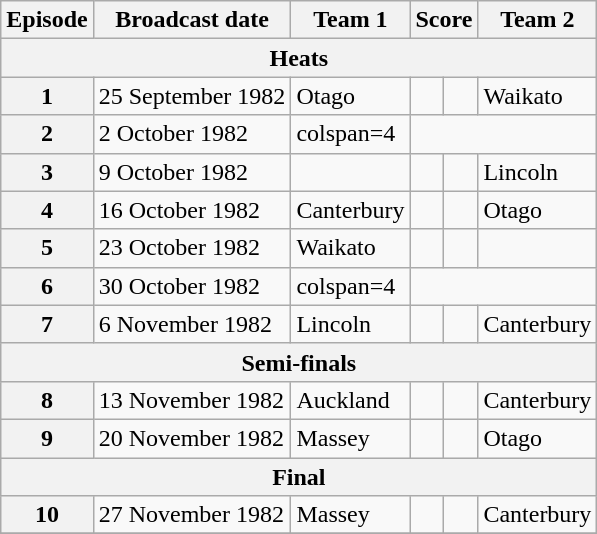<table class="wikitable">
<tr>
<th>Episode</th>
<th>Broadcast date</th>
<th>Team 1</th>
<th colspan=2>Score</th>
<th>Team 2</th>
</tr>
<tr>
<th colspan=6>Heats</th>
</tr>
<tr>
<th>1</th>
<td>25 September 1982</td>
<td>Otago</td>
<td></td>
<td></td>
<td>Waikato</td>
</tr>
<tr>
<th>2</th>
<td>2 October 1982</td>
<td>colspan=4  </td>
</tr>
<tr>
<th>3</th>
<td>9 October 1982</td>
<td></td>
<td></td>
<td></td>
<td>Lincoln</td>
</tr>
<tr>
<th>4</th>
<td>16 October 1982</td>
<td>Canterbury</td>
<td></td>
<td></td>
<td>Otago</td>
</tr>
<tr>
<th>5</th>
<td>23 October 1982</td>
<td>Waikato</td>
<td></td>
<td></td>
<td></td>
</tr>
<tr>
<th>6</th>
<td>30 October 1982</td>
<td>colspan=4  </td>
</tr>
<tr>
<th>7</th>
<td>6 November 1982</td>
<td>Lincoln</td>
<td></td>
<td></td>
<td>Canterbury</td>
</tr>
<tr>
<th colspan=6>Semi-finals</th>
</tr>
<tr>
<th>8</th>
<td>13 November 1982</td>
<td>Auckland</td>
<td></td>
<td></td>
<td>Canterbury</td>
</tr>
<tr>
<th>9</th>
<td>20 November 1982</td>
<td>Massey</td>
<td></td>
<td></td>
<td>Otago</td>
</tr>
<tr>
<th colspan=6>Final</th>
</tr>
<tr>
<th>10</th>
<td>27 November 1982</td>
<td>Massey</td>
<td></td>
<td></td>
<td>Canterbury</td>
</tr>
<tr>
</tr>
</table>
